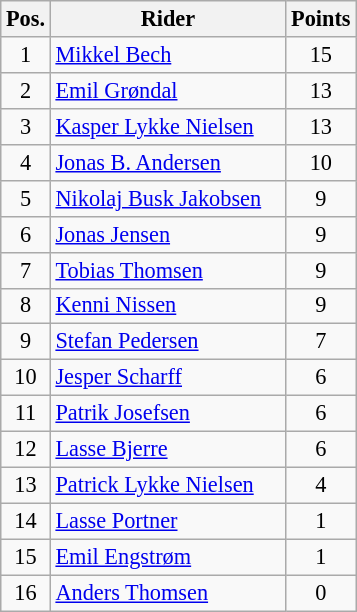<table class=wikitable style="font-size:93%;">
<tr>
<th width=25px>Pos.</th>
<th width=150px>Rider</th>
<th width=40px>Points</th>
</tr>
<tr align=center>
<td>1</td>
<td align=left><a href='#'>Mikkel Bech</a></td>
<td>15</td>
</tr>
<tr align=center>
<td>2</td>
<td align=left><a href='#'>Emil Grøndal</a></td>
<td>13</td>
</tr>
<tr align=center>
<td>3</td>
<td align=left><a href='#'>Kasper Lykke Nielsen</a></td>
<td>13</td>
</tr>
<tr align=center>
<td>4</td>
<td align=left><a href='#'>Jonas B. Andersen</a></td>
<td>10</td>
</tr>
<tr align=center>
<td>5</td>
<td align=left><a href='#'>Nikolaj Busk Jakobsen</a></td>
<td>9</td>
</tr>
<tr align=center>
<td>6</td>
<td align=left><a href='#'>Jonas Jensen</a></td>
<td>9</td>
</tr>
<tr align=center>
<td>7</td>
<td align=left><a href='#'>Tobias Thomsen</a></td>
<td>9</td>
</tr>
<tr align=center>
<td>8</td>
<td align=left><a href='#'>Kenni Nissen</a></td>
<td>9</td>
</tr>
<tr align=center>
<td>9</td>
<td align=left><a href='#'>Stefan Pedersen</a></td>
<td>7</td>
</tr>
<tr align=center>
<td>10</td>
<td align=left><a href='#'>Jesper Scharff</a></td>
<td>6</td>
</tr>
<tr align=center>
<td>11</td>
<td align=left><a href='#'>Patrik Josefsen</a></td>
<td>6</td>
</tr>
<tr align=center>
<td>12</td>
<td align=left><a href='#'>Lasse Bjerre</a></td>
<td>6</td>
</tr>
<tr align=center>
<td>13</td>
<td align=left><a href='#'>Patrick Lykke Nielsen</a></td>
<td>4</td>
</tr>
<tr align=center>
<td>14</td>
<td align=left><a href='#'>Lasse Portner</a></td>
<td>1</td>
</tr>
<tr align=center>
<td>15</td>
<td align=left><a href='#'>Emil Engstrøm</a></td>
<td>1</td>
</tr>
<tr align=center>
<td>16</td>
<td align=left><a href='#'>Anders Thomsen</a></td>
<td>0</td>
</tr>
</table>
